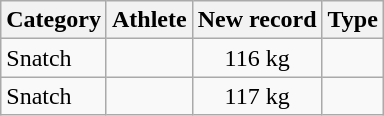<table class="wikitable sortable" style="text-align:center">
<tr>
<th>Category</th>
<th>Athlete</th>
<th>New record</th>
<th>Type</th>
</tr>
<tr>
<td align=left>Snatch</td>
<td align="left"></td>
<td>116 kg</td>
<td></td>
</tr>
<tr>
<td align=left>Snatch</td>
<td align="left"></td>
<td>117 kg</td>
<td></td>
</tr>
</table>
